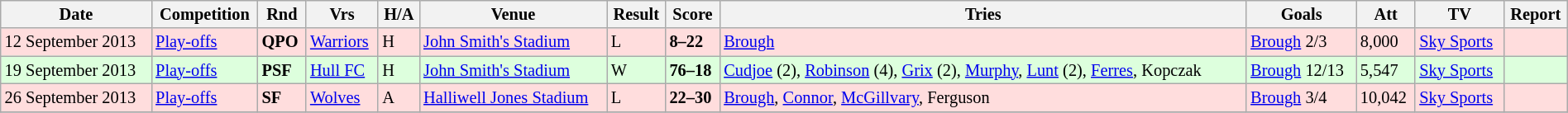<table class="wikitable" style="font-size:85%;" width="100%">
<tr>
<th>Date</th>
<th>Competition</th>
<th>Rnd</th>
<th>Vrs</th>
<th>H/A</th>
<th>Venue</th>
<th>Result</th>
<th>Score</th>
<th>Tries</th>
<th>Goals</th>
<th>Att</th>
<th>TV</th>
<th>Report</th>
</tr>
<tr style="background:#ffdddd;" width=20 | >
<td>12 September 2013</td>
<td><a href='#'>Play-offs</a></td>
<td><strong>QPO</strong></td>
<td> <a href='#'>Warriors</a></td>
<td>H</td>
<td><a href='#'>John Smith's Stadium</a></td>
<td>L</td>
<td><strong>8–22</strong></td>
<td><a href='#'>Brough</a></td>
<td><a href='#'>Brough</a> 2/3</td>
<td>8,000</td>
<td><a href='#'>Sky Sports</a></td>
<td></td>
</tr>
<tr style="background:#ddffdd;" width=20 | >
<td>19 September 2013</td>
<td><a href='#'>Play-offs</a></td>
<td><strong>PSF</strong></td>
<td> <a href='#'>Hull FC</a></td>
<td>H</td>
<td><a href='#'>John Smith's Stadium</a></td>
<td>W</td>
<td><strong>76–18</strong></td>
<td><a href='#'>Cudjoe</a> (2), <a href='#'>Robinson</a> (4), <a href='#'>Grix</a> (2), <a href='#'>Murphy</a>, <a href='#'>Lunt</a> (2), <a href='#'>Ferres</a>, Kopczak</td>
<td><a href='#'>Brough</a> 12/13</td>
<td>5,547</td>
<td><a href='#'>Sky Sports</a></td>
<td></td>
</tr>
<tr style="background:#ffdddd;" width=20 | >
<td>26 September 2013</td>
<td><a href='#'>Play-offs</a></td>
<td><strong>SF</strong></td>
<td> <a href='#'>Wolves</a></td>
<td>A</td>
<td><a href='#'>Halliwell Jones Stadium</a></td>
<td>L</td>
<td><strong>22–30</strong></td>
<td><a href='#'>Brough</a>, <a href='#'>Connor</a>, <a href='#'>McGillvary</a>, Ferguson</td>
<td><a href='#'>Brough</a> 3/4</td>
<td>10,042</td>
<td><a href='#'>Sky Sports</a></td>
<td></td>
</tr>
<tr>
</tr>
</table>
